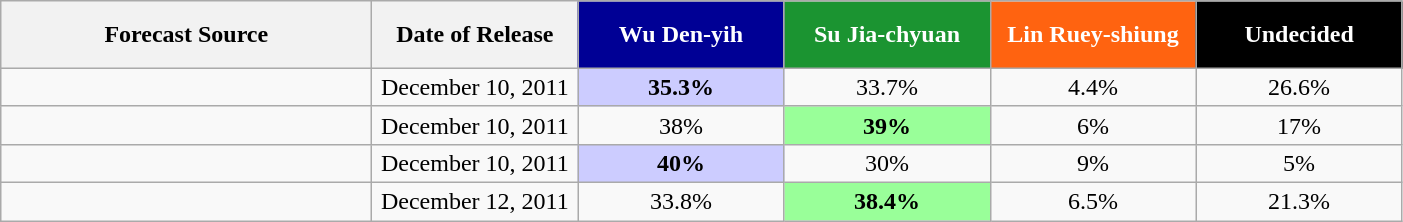<table class="wikitable" style="text-align:center">
<tr style="height:45px">
<th style="width:240px;">Forecast Source</th>
<th style="width:130px;">Date of Release</th>
<th style="width:130px; background:#000095;color:white;">Wu Den-yih</th>
<th style="width:130px; background:#1B9431;color:white;">Su Jia-chyuan</th>
<th style="width:130px;background:#FF6310;color:white;">Lin Ruey-shiung</th>
<th style="width:130px;background:black;color:white;">Undecided</th>
</tr>
<tr>
<td align=left></td>
<td>December 10, 2011</td>
<td style="background-color:#CCCCFF"><strong>35.3%</strong></td>
<td>33.7%</td>
<td>4.4%</td>
<td>26.6%</td>
</tr>
<tr>
<td align=left></td>
<td>December 10, 2011</td>
<td>38%</td>
<td style="background-color:#99FF99"><strong>39%</strong></td>
<td>6%</td>
<td>17%</td>
</tr>
<tr>
<td align=left> </td>
<td>December 10, 2011</td>
<td style="background-color:#CCCCFF"><strong>40%</strong></td>
<td>30%</td>
<td>9%</td>
<td>5%</td>
</tr>
<tr>
<td align=left></td>
<td>December 12, 2011</td>
<td>33.8%</td>
<td style="background-color:#99FF99"><strong>38.4%</strong></td>
<td>6.5%</td>
<td>21.3%</td>
</tr>
</table>
